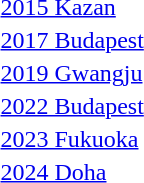<table>
<tr>
<td><a href='#'>2015 Kazan</a><br></td>
<td></td>
<td></td>
<td nowrap></td>
</tr>
<tr>
<td><a href='#'>2017 Budapest</a><br></td>
<td></td>
<td nowrap></td>
<td></td>
</tr>
<tr>
<td><a href='#'>2019 Gwangju</a><br></td>
<td nowrap></td>
<td></td>
<td></td>
</tr>
<tr>
<td><a href='#'>2022 Budapest</a><br></td>
<td></td>
<td></td>
<td></td>
</tr>
<tr>
<td><a href='#'>2023 Fukuoka</a><br></td>
<td></td>
<td></td>
<td></td>
</tr>
<tr>
<td><a href='#'>2024 Doha</a><br></td>
<td></td>
<td></td>
<td></td>
</tr>
</table>
